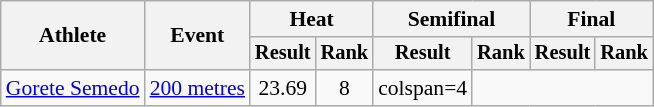<table class="wikitable" style="font-size:90%">
<tr>
<th rowspan="2">Athlete</th>
<th rowspan="2">Event</th>
<th colspan="2">Heat</th>
<th colspan="2">Semifinal</th>
<th colspan="2">Final</th>
</tr>
<tr style="font-size:95%">
<th>Result</th>
<th>Rank</th>
<th>Result</th>
<th>Rank</th>
<th>Result</th>
<th>Rank</th>
</tr>
<tr align=center>
<td align=left><a href='#'>Gorete Semedo</a></td>
<td align=left><a href='#'>200 metres</a></td>
<td>23.69 </td>
<td>8</td>
<td>colspan=4 </td>
</tr>
</table>
